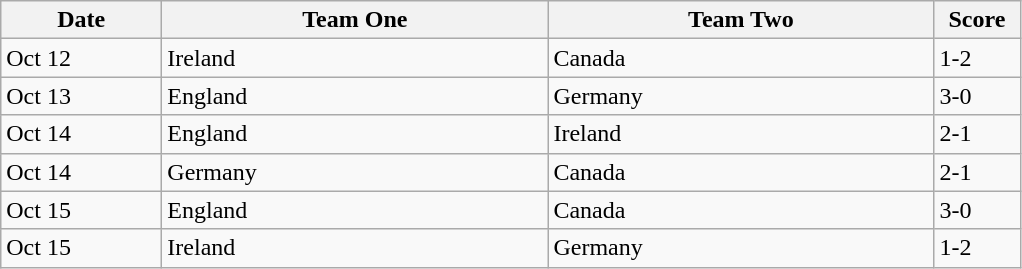<table class="wikitable">
<tr>
<th width=100>Date</th>
<th width=250>Team One</th>
<th width=250>Team Two</th>
<th width=50>Score</th>
</tr>
<tr>
<td>Oct 12</td>
<td> Ireland</td>
<td> Canada</td>
<td>1-2</td>
</tr>
<tr>
<td>Oct 13</td>
<td> England</td>
<td> Germany</td>
<td>3-0</td>
</tr>
<tr>
<td>Oct 14</td>
<td> England</td>
<td> Ireland</td>
<td>2-1</td>
</tr>
<tr>
<td>Oct 14</td>
<td> Germany</td>
<td> Canada</td>
<td>2-1</td>
</tr>
<tr>
<td>Oct 15</td>
<td> England</td>
<td> Canada</td>
<td>3-0</td>
</tr>
<tr>
<td>Oct 15</td>
<td> Ireland</td>
<td> Germany</td>
<td>1-2</td>
</tr>
</table>
